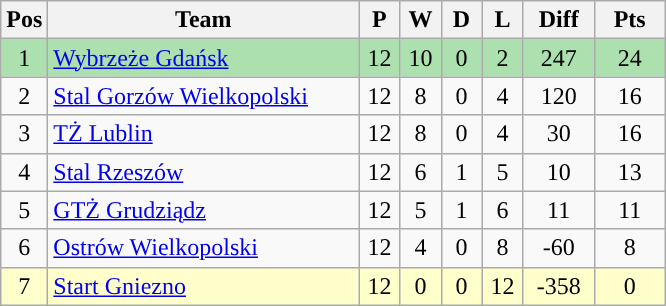<table class="wikitable" style="font-size: 100%">
<tr>
<th width=20>Pos</th>
<th width=200>Team</th>
<th width=20>P</th>
<th width=20>W</th>
<th width=20>D</th>
<th width=20>L</th>
<th width=40>Diff</th>
<th width=40>Pts</th>
</tr>
<tr align=center style="background:#ACE1AF;">
<td>1</td>
<td align="left"><a href='#'>Wybrzeże Gdańsk</a></td>
<td>12</td>
<td>10</td>
<td>0</td>
<td>2</td>
<td>247</td>
<td>24</td>
</tr>
<tr align=center>
<td>2</td>
<td align="left"><a href='#'>Stal Gorzów Wielkopolski</a></td>
<td>12</td>
<td>8</td>
<td>0</td>
<td>4</td>
<td>120</td>
<td>16</td>
</tr>
<tr align=center>
<td>3</td>
<td align="left"><a href='#'>TŻ Lublin</a></td>
<td>12</td>
<td>8</td>
<td>0</td>
<td>4</td>
<td>30</td>
<td>16</td>
</tr>
<tr align=center>
<td>4</td>
<td align="left"><a href='#'>Stal Rzeszów</a></td>
<td>12</td>
<td>6</td>
<td>1</td>
<td>5</td>
<td>10</td>
<td>13</td>
</tr>
<tr align=center>
<td>5</td>
<td align="left"><a href='#'>GTŻ Grudziądz</a></td>
<td>12</td>
<td>5</td>
<td>1</td>
<td>6</td>
<td>11</td>
<td>11</td>
</tr>
<tr align=center>
<td>6</td>
<td align="left"><a href='#'>Ostrów Wielkopolski</a></td>
<td>12</td>
<td>4</td>
<td>0</td>
<td>8</td>
<td>-60</td>
<td>8</td>
</tr>
<tr align=center style="background: #ffffcc;">
<td>7</td>
<td align="left"><a href='#'>Start Gniezno</a></td>
<td>12</td>
<td>0</td>
<td>0</td>
<td>12</td>
<td>-358</td>
<td>0</td>
</tr>
</table>
